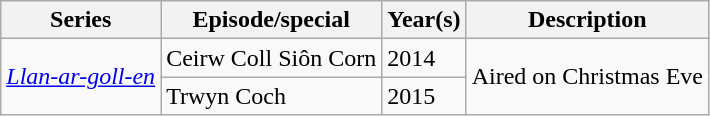<table class="wikitable sortable">
<tr>
<th>Series</th>
<th>Episode/special</th>
<th>Year(s)</th>
<th>Description</th>
</tr>
<tr>
<td rowspan="2"><em><a href='#'>Llan-ar-goll-en</a></em></td>
<td>Ceirw Coll Siôn Corn</td>
<td>2014</td>
<td rowspan="2">Aired on Christmas Eve</td>
</tr>
<tr>
<td>Trwyn Coch</td>
<td>2015</td>
</tr>
</table>
